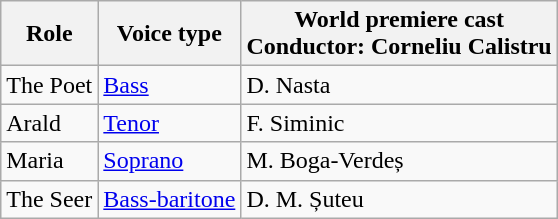<table class="wikitable">
<tr>
<th>Role</th>
<th>Voice type</th>
<th>World premiere cast<br>Conductor: Corneliu Calistru</th>
</tr>
<tr>
<td>The Poet</td>
<td><a href='#'>Bass</a></td>
<td>D. Nasta</td>
</tr>
<tr>
<td>Arald</td>
<td><a href='#'>Tenor</a></td>
<td>F. Siminic</td>
</tr>
<tr>
<td>Maria</td>
<td><a href='#'>Soprano</a></td>
<td>M. Boga-Verdeș</td>
</tr>
<tr>
<td>The Seer</td>
<td><a href='#'>Bass-baritone</a></td>
<td>D. M. Șuteu</td>
</tr>
</table>
